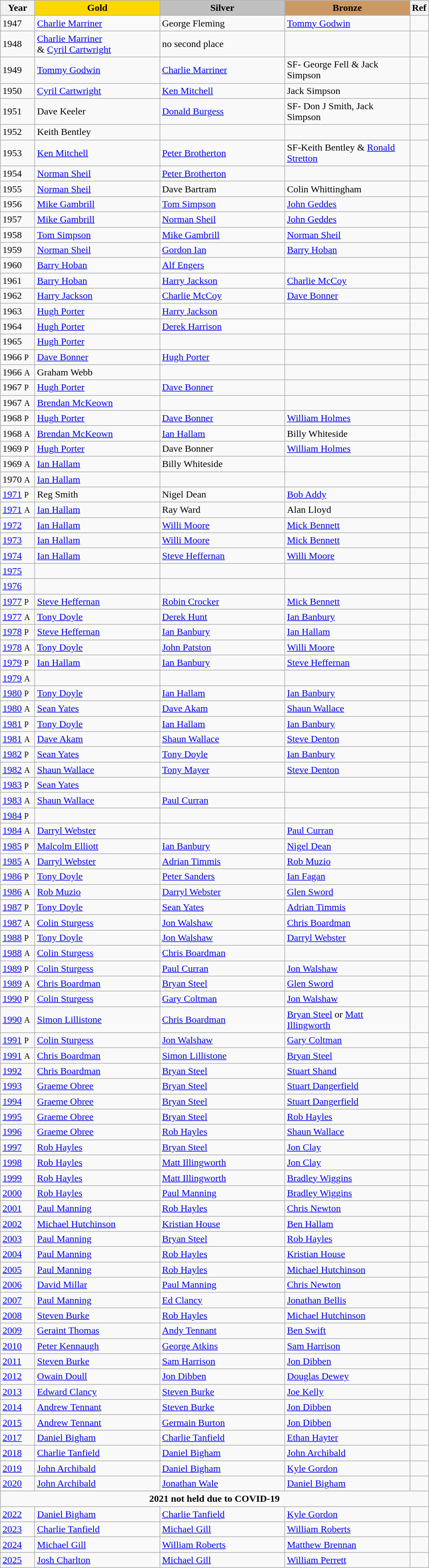<table class="wikitable" style="font-size: 100%">
<tr>
<th width=50>Year</th>
<th width=200 style="background-color: gold;">Gold</th>
<th width=200 style="background-color: silver;">Silver</th>
<th width=200 style="background-color: #cc9966;">Bronze</th>
<th width=20>Ref</th>
</tr>
<tr>
<td>1947</td>
<td><a href='#'>Charlie Marriner</a></td>
<td>George Fleming</td>
<td><a href='#'>Tommy Godwin</a></td>
<td></td>
</tr>
<tr>
<td>1948</td>
<td><a href='#'>Charlie Marriner</a> <br>& <a href='#'>Cyril Cartwright</a></td>
<td>no second place</td>
<td></td>
<td></td>
</tr>
<tr>
<td>1949</td>
<td><a href='#'>Tommy Godwin</a></td>
<td><a href='#'>Charlie Marriner</a></td>
<td>SF- George Fell & Jack Simpson</td>
<td></td>
</tr>
<tr>
<td>1950</td>
<td><a href='#'>Cyril Cartwright</a></td>
<td><a href='#'>Ken Mitchell</a></td>
<td>Jack Simpson</td>
<td></td>
</tr>
<tr>
<td>1951</td>
<td>Dave Keeler</td>
<td><a href='#'>Donald Burgess</a></td>
<td>SF- Don J Smith, Jack Simpson</td>
<td></td>
</tr>
<tr>
<td>1952</td>
<td>Keith Bentley</td>
<td></td>
<td></td>
<td></td>
</tr>
<tr>
<td>1953</td>
<td><a href='#'>Ken Mitchell</a></td>
<td><a href='#'>Peter Brotherton</a></td>
<td>SF-Keith Bentley & <a href='#'>Ronald Stretton</a></td>
<td></td>
</tr>
<tr>
<td>1954</td>
<td><a href='#'>Norman Sheil</a></td>
<td><a href='#'>Peter Brotherton</a></td>
<td></td>
<td></td>
</tr>
<tr>
<td>1955</td>
<td><a href='#'>Norman Sheil</a></td>
<td>Dave Bartram</td>
<td>Colin Whittingham</td>
<td></td>
</tr>
<tr>
<td>1956</td>
<td><a href='#'>Mike Gambrill</a></td>
<td><a href='#'>Tom Simpson</a></td>
<td><a href='#'>John Geddes</a></td>
<td></td>
</tr>
<tr>
<td>1957</td>
<td><a href='#'>Mike Gambrill</a></td>
<td><a href='#'>Norman Sheil</a></td>
<td><a href='#'>John Geddes</a></td>
<td></td>
</tr>
<tr>
<td>1958</td>
<td><a href='#'>Tom Simpson</a></td>
<td><a href='#'>Mike Gambrill</a></td>
<td><a href='#'>Norman Sheil</a></td>
<td></td>
</tr>
<tr>
<td>1959</td>
<td><a href='#'>Norman Sheil</a></td>
<td><a href='#'>Gordon Ian</a></td>
<td><a href='#'>Barry Hoban</a></td>
<td></td>
</tr>
<tr>
<td>1960</td>
<td><a href='#'>Barry Hoban</a></td>
<td><a href='#'>Alf Engers</a></td>
<td></td>
<td></td>
</tr>
<tr>
<td>1961</td>
<td><a href='#'>Barry Hoban</a></td>
<td><a href='#'>Harry Jackson</a></td>
<td><a href='#'>Charlie McCoy</a></td>
<td></td>
</tr>
<tr>
<td>1962</td>
<td><a href='#'>Harry Jackson</a></td>
<td><a href='#'>Charlie McCoy</a></td>
<td><a href='#'>Dave Bonner</a></td>
<td></td>
</tr>
<tr>
<td>1963</td>
<td><a href='#'>Hugh Porter</a></td>
<td><a href='#'>Harry Jackson</a></td>
<td></td>
<td></td>
</tr>
<tr>
<td>1964</td>
<td><a href='#'>Hugh Porter</a></td>
<td><a href='#'>Derek Harrison</a></td>
<td></td>
<td></td>
</tr>
<tr>
<td>1965</td>
<td><a href='#'>Hugh Porter</a></td>
<td></td>
<td></td>
<td></td>
</tr>
<tr>
<td>1966 <small>P</small></td>
<td><a href='#'>Dave Bonner</a></td>
<td><a href='#'>Hugh Porter</a></td>
<td></td>
<td></td>
</tr>
<tr>
<td>1966 <small>A</small></td>
<td>Graham Webb</td>
<td></td>
<td></td>
<td></td>
</tr>
<tr>
<td>1967 <small>P</small></td>
<td><a href='#'>Hugh Porter</a></td>
<td><a href='#'>Dave Bonner</a></td>
<td></td>
<td></td>
</tr>
<tr>
<td>1967 <small>A</small></td>
<td><a href='#'>Brendan McKeown</a></td>
<td></td>
<td></td>
<td></td>
</tr>
<tr>
<td>1968 <small>P</small></td>
<td><a href='#'>Hugh Porter</a></td>
<td><a href='#'>Dave Bonner</a></td>
<td><a href='#'>William Holmes</a></td>
<td></td>
</tr>
<tr>
<td>1968 <small>A</small></td>
<td><a href='#'>Brendan McKeown</a></td>
<td><a href='#'>Ian Hallam</a></td>
<td>Billy Whiteside</td>
<td></td>
</tr>
<tr>
<td>1969 <small>P</small></td>
<td><a href='#'>Hugh Porter</a></td>
<td>Dave Bonner</td>
<td><a href='#'>William Holmes</a></td>
<td></td>
</tr>
<tr>
<td>1969 <small>A</small></td>
<td><a href='#'>Ian Hallam</a></td>
<td>Billy Whiteside</td>
<td></td>
<td></td>
</tr>
<tr>
<td>1970 <small>A</small></td>
<td><a href='#'>Ian Hallam</a></td>
<td></td>
<td></td>
<td></td>
</tr>
<tr>
<td><a href='#'>1971</a> <small>P</small></td>
<td>Reg Smith</td>
<td>Nigel Dean</td>
<td><a href='#'>Bob Addy</a></td>
<td></td>
</tr>
<tr>
<td><a href='#'>1971</a> <small>A</small></td>
<td><a href='#'>Ian Hallam</a></td>
<td>Ray Ward</td>
<td>Alan Lloyd</td>
<td></td>
</tr>
<tr>
<td><a href='#'>1972</a></td>
<td><a href='#'>Ian Hallam</a></td>
<td><a href='#'>Willi Moore</a></td>
<td><a href='#'>Mick Bennett</a></td>
<td></td>
</tr>
<tr>
<td><a href='#'>1973</a></td>
<td><a href='#'>Ian Hallam</a></td>
<td><a href='#'>Willi Moore</a></td>
<td><a href='#'>Mick Bennett</a></td>
<td></td>
</tr>
<tr>
<td><a href='#'>1974</a></td>
<td><a href='#'>Ian Hallam</a></td>
<td><a href='#'>Steve Heffernan</a></td>
<td><a href='#'>Willi Moore</a></td>
<td></td>
</tr>
<tr>
<td><a href='#'>1975</a></td>
<td></td>
<td></td>
<td></td>
<td></td>
</tr>
<tr>
<td><a href='#'>1976</a></td>
<td></td>
<td></td>
<td></td>
<td></td>
</tr>
<tr>
<td><a href='#'>1977</a> <small>P</small></td>
<td><a href='#'>Steve Heffernan</a></td>
<td><a href='#'>Robin Crocker</a></td>
<td><a href='#'>Mick Bennett</a></td>
<td></td>
</tr>
<tr>
<td><a href='#'>1977</a> <small>A</small></td>
<td><a href='#'>Tony Doyle</a></td>
<td><a href='#'>Derek Hunt</a></td>
<td><a href='#'>Ian Banbury</a></td>
<td></td>
</tr>
<tr>
<td><a href='#'>1978</a> <small>P</small></td>
<td><a href='#'>Steve Heffernan</a></td>
<td><a href='#'>Ian Banbury</a></td>
<td><a href='#'>Ian Hallam</a></td>
<td></td>
</tr>
<tr>
<td><a href='#'>1978</a> <small>A</small></td>
<td><a href='#'>Tony Doyle</a></td>
<td><a href='#'>John Patston</a></td>
<td><a href='#'>Willi Moore</a></td>
<td></td>
</tr>
<tr>
<td><a href='#'>1979</a> <small>P</small></td>
<td><a href='#'>Ian Hallam</a></td>
<td><a href='#'>Ian Banbury</a></td>
<td><a href='#'>Steve Heffernan</a></td>
<td></td>
</tr>
<tr>
<td><a href='#'>1979</a> <small>A</small></td>
<td></td>
<td></td>
<td></td>
<td></td>
</tr>
<tr>
<td><a href='#'>1980</a> <small>P</small></td>
<td><a href='#'>Tony Doyle</a></td>
<td><a href='#'>Ian Hallam</a></td>
<td><a href='#'>Ian Banbury</a></td>
<td></td>
</tr>
<tr>
<td><a href='#'>1980</a> <small>A</small></td>
<td><a href='#'>Sean Yates</a></td>
<td><a href='#'>Dave Akam</a></td>
<td><a href='#'>Shaun Wallace</a></td>
<td></td>
</tr>
<tr>
<td><a href='#'>1981</a> <small>P</small></td>
<td><a href='#'>Tony Doyle</a></td>
<td><a href='#'>Ian Hallam</a></td>
<td><a href='#'>Ian Banbury</a></td>
<td></td>
</tr>
<tr>
<td><a href='#'>1981</a> <small>A</small></td>
<td><a href='#'>Dave Akam</a></td>
<td><a href='#'>Shaun Wallace</a></td>
<td><a href='#'>Steve Denton</a></td>
<td></td>
</tr>
<tr>
<td><a href='#'>1982</a> <small>P</small></td>
<td><a href='#'>Sean Yates</a></td>
<td><a href='#'>Tony Doyle</a></td>
<td><a href='#'>Ian Banbury</a></td>
<td></td>
</tr>
<tr>
<td><a href='#'>1982</a> <small>A</small></td>
<td><a href='#'>Shaun Wallace</a></td>
<td><a href='#'>Tony Mayer</a></td>
<td><a href='#'>Steve Denton</a></td>
<td></td>
</tr>
<tr>
<td><a href='#'>1983</a> <small>P</small></td>
<td><a href='#'>Sean Yates</a></td>
<td></td>
<td></td>
<td></td>
</tr>
<tr>
<td><a href='#'>1983</a> <small>A</small></td>
<td><a href='#'>Shaun Wallace</a></td>
<td><a href='#'>Paul Curran</a></td>
<td></td>
<td></td>
</tr>
<tr>
<td><a href='#'>1984</a> <small>P</small></td>
<td></td>
<td></td>
<td></td>
<td></td>
</tr>
<tr>
<td><a href='#'>1984</a> <small>A</small></td>
<td><a href='#'>Darryl Webster</a></td>
<td></td>
<td><a href='#'>Paul Curran</a></td>
<td></td>
</tr>
<tr>
<td><a href='#'>1985</a> <small>P</small></td>
<td><a href='#'>Malcolm Elliott</a></td>
<td><a href='#'>Ian Banbury</a></td>
<td><a href='#'>Nigel Dean</a></td>
<td></td>
</tr>
<tr>
<td><a href='#'>1985</a> <small>A</small></td>
<td><a href='#'>Darryl Webster</a></td>
<td><a href='#'>Adrian Timmis</a></td>
<td><a href='#'>Rob Muzio</a></td>
<td></td>
</tr>
<tr>
<td><a href='#'>1986</a> <small>P</small></td>
<td><a href='#'>Tony Doyle</a></td>
<td><a href='#'>Peter Sanders</a></td>
<td><a href='#'>Ian Fagan</a></td>
<td></td>
</tr>
<tr>
<td><a href='#'>1986</a> <small>A</small></td>
<td><a href='#'>Rob Muzio</a></td>
<td><a href='#'>Darryl Webster</a></td>
<td><a href='#'>Glen Sword</a></td>
<td></td>
</tr>
<tr>
<td><a href='#'>1987</a> <small>P</small></td>
<td><a href='#'>Tony Doyle</a></td>
<td><a href='#'>Sean Yates</a></td>
<td><a href='#'>Adrian Timmis</a></td>
<td></td>
</tr>
<tr>
<td><a href='#'>1987</a> <small>A</small></td>
<td><a href='#'>Colin Sturgess</a></td>
<td><a href='#'>Jon Walshaw</a></td>
<td><a href='#'>Chris Boardman</a></td>
<td></td>
</tr>
<tr>
<td><a href='#'>1988</a> <small>P</small></td>
<td><a href='#'>Tony Doyle</a></td>
<td><a href='#'>Jon Walshaw</a></td>
<td><a href='#'>Darryl Webster</a></td>
<td></td>
</tr>
<tr>
<td><a href='#'>1988</a> <small>A</small></td>
<td><a href='#'>Colin Sturgess</a></td>
<td><a href='#'>Chris Boardman</a></td>
<td></td>
<td></td>
</tr>
<tr>
<td><a href='#'>1989</a> <small>P</small></td>
<td><a href='#'>Colin Sturgess</a></td>
<td><a href='#'>Paul Curran</a></td>
<td><a href='#'>Jon Walshaw</a></td>
<td></td>
</tr>
<tr>
<td><a href='#'>1989</a> <small>A</small></td>
<td><a href='#'>Chris Boardman</a></td>
<td><a href='#'>Bryan Steel</a></td>
<td><a href='#'>Glen Sword</a></td>
<td></td>
</tr>
<tr>
<td><a href='#'>1990</a> <small>P</small></td>
<td><a href='#'>Colin Sturgess</a></td>
<td><a href='#'>Gary Coltman</a></td>
<td><a href='#'>Jon Walshaw</a></td>
<td></td>
</tr>
<tr>
<td><a href='#'>1990</a> <small>A</small></td>
<td><a href='#'>Simon Lillistone</a></td>
<td><a href='#'>Chris Boardman</a></td>
<td><a href='#'>Bryan Steel</a> or <a href='#'>Matt Illingworth</a></td>
<td></td>
</tr>
<tr>
<td><a href='#'>1991</a> <small>P</small></td>
<td><a href='#'>Colin Sturgess</a></td>
<td><a href='#'>Jon Walshaw</a></td>
<td><a href='#'>Gary Coltman</a></td>
<td></td>
</tr>
<tr>
<td><a href='#'>1991</a> <small>A</small></td>
<td><a href='#'>Chris Boardman</a></td>
<td><a href='#'>Simon Lillistone</a></td>
<td><a href='#'>Bryan Steel</a></td>
<td></td>
</tr>
<tr>
<td><a href='#'>1992</a></td>
<td><a href='#'>Chris Boardman</a></td>
<td><a href='#'>Bryan Steel</a></td>
<td><a href='#'>Stuart Shand</a></td>
<td></td>
</tr>
<tr>
<td><a href='#'>1993</a></td>
<td><a href='#'>Graeme Obree</a></td>
<td><a href='#'>Bryan Steel</a></td>
<td><a href='#'>Stuart Dangerfield</a></td>
<td></td>
</tr>
<tr>
<td><a href='#'>1994</a></td>
<td><a href='#'>Graeme Obree</a></td>
<td><a href='#'>Bryan Steel</a></td>
<td><a href='#'>Stuart Dangerfield</a></td>
<td></td>
</tr>
<tr>
<td><a href='#'>1995</a></td>
<td><a href='#'>Graeme Obree</a></td>
<td><a href='#'>Bryan Steel</a></td>
<td><a href='#'>Rob Hayles</a></td>
<td></td>
</tr>
<tr>
<td><a href='#'>1996</a></td>
<td><a href='#'>Graeme Obree</a></td>
<td><a href='#'>Rob Hayles</a></td>
<td><a href='#'>Shaun Wallace</a></td>
<td></td>
</tr>
<tr>
<td><a href='#'>1997</a></td>
<td><a href='#'>Rob Hayles</a></td>
<td><a href='#'>Bryan Steel</a></td>
<td><a href='#'>Jon Clay</a></td>
<td></td>
</tr>
<tr>
<td><a href='#'>1998</a></td>
<td><a href='#'>Rob Hayles</a></td>
<td><a href='#'>Matt Illingworth</a></td>
<td><a href='#'>Jon Clay</a></td>
<td></td>
</tr>
<tr>
<td><a href='#'>1999</a></td>
<td><a href='#'>Rob Hayles</a></td>
<td><a href='#'>Matt Illingworth</a></td>
<td><a href='#'>Bradley Wiggins</a></td>
<td></td>
</tr>
<tr>
<td><a href='#'>2000</a></td>
<td><a href='#'>Rob Hayles</a></td>
<td><a href='#'>Paul Manning</a></td>
<td><a href='#'>Bradley Wiggins</a></td>
<td></td>
</tr>
<tr>
<td><a href='#'>2001</a></td>
<td><a href='#'>Paul Manning</a></td>
<td><a href='#'>Rob Hayles</a></td>
<td><a href='#'>Chris Newton</a></td>
<td></td>
</tr>
<tr>
<td><a href='#'>2002</a></td>
<td><a href='#'>Michael Hutchinson</a></td>
<td><a href='#'>Kristian House</a></td>
<td><a href='#'>Ben Hallam</a></td>
<td></td>
</tr>
<tr>
<td><a href='#'>2003</a></td>
<td><a href='#'>Paul Manning</a></td>
<td><a href='#'>Bryan Steel</a></td>
<td><a href='#'>Rob Hayles</a></td>
<td></td>
</tr>
<tr>
<td><a href='#'>2004</a></td>
<td><a href='#'>Paul Manning</a></td>
<td><a href='#'>Rob Hayles</a></td>
<td><a href='#'>Kristian House</a></td>
<td></td>
</tr>
<tr>
<td><a href='#'>2005</a></td>
<td><a href='#'>Paul Manning</a></td>
<td><a href='#'>Rob Hayles</a></td>
<td><a href='#'>Michael Hutchinson</a></td>
<td></td>
</tr>
<tr>
<td><a href='#'>2006</a></td>
<td><a href='#'>David Millar</a></td>
<td><a href='#'>Paul Manning</a></td>
<td><a href='#'>Chris Newton</a></td>
<td></td>
</tr>
<tr>
<td><a href='#'>2007</a></td>
<td><a href='#'>Paul Manning</a></td>
<td><a href='#'>Ed Clancy</a></td>
<td><a href='#'>Jonathan Bellis</a></td>
<td></td>
</tr>
<tr>
<td><a href='#'>2008</a></td>
<td><a href='#'>Steven Burke</a></td>
<td><a href='#'>Rob Hayles</a></td>
<td><a href='#'>Michael Hutchinson</a></td>
</tr>
<tr>
<td><a href='#'>2009</a></td>
<td><a href='#'>Geraint Thomas</a></td>
<td><a href='#'>Andy Tennant</a></td>
<td><a href='#'>Ben Swift</a></td>
<td></td>
</tr>
<tr>
<td><a href='#'>2010</a></td>
<td><a href='#'>Peter Kennaugh</a></td>
<td><a href='#'>George Atkins</a></td>
<td><a href='#'>Sam Harrison</a></td>
<td></td>
</tr>
<tr>
<td><a href='#'>2011</a></td>
<td><a href='#'>Steven Burke</a></td>
<td><a href='#'>Sam Harrison</a></td>
<td><a href='#'>Jon Dibben</a></td>
<td></td>
</tr>
<tr>
<td><a href='#'>2012</a></td>
<td><a href='#'>Owain Doull</a></td>
<td><a href='#'>Jon Dibben</a></td>
<td><a href='#'>Douglas Dewey</a></td>
<td></td>
</tr>
<tr>
<td><a href='#'>2013</a></td>
<td><a href='#'>Edward Clancy</a></td>
<td><a href='#'>Steven Burke</a></td>
<td><a href='#'>Joe Kelly</a></td>
<td></td>
</tr>
<tr>
<td><a href='#'>2014</a></td>
<td><a href='#'>Andrew Tennant</a></td>
<td><a href='#'>Steven Burke</a></td>
<td><a href='#'>Jon Dibben</a></td>
<td></td>
</tr>
<tr>
<td><a href='#'>2015</a></td>
<td><a href='#'>Andrew Tennant</a></td>
<td><a href='#'>Germain Burton</a></td>
<td><a href='#'>Jon Dibben</a></td>
<td></td>
</tr>
<tr>
<td><a href='#'>2017</a></td>
<td><a href='#'>Daniel Bigham</a></td>
<td><a href='#'>Charlie Tanfield</a></td>
<td><a href='#'>Ethan Hayter</a></td>
<td></td>
</tr>
<tr>
<td><a href='#'>2018</a></td>
<td><a href='#'>Charlie Tanfield</a></td>
<td><a href='#'>Daniel Bigham</a></td>
<td><a href='#'>John Archibald</a></td>
<td></td>
</tr>
<tr>
<td><a href='#'>2019</a></td>
<td><a href='#'>John Archibald</a></td>
<td><a href='#'>Daniel Bigham</a></td>
<td><a href='#'>Kyle Gordon</a></td>
<td></td>
</tr>
<tr>
<td><a href='#'>2020</a></td>
<td><a href='#'>John Archibald</a></td>
<td><a href='#'>Jonathan Wale</a></td>
<td><a href='#'>Daniel Bigham</a></td>
<td></td>
</tr>
<tr>
<td colspan=5 align=center><strong>2021 not held due to COVID-19</strong></td>
</tr>
<tr>
<td><a href='#'>2022</a></td>
<td><a href='#'>Daniel Bigham</a></td>
<td><a href='#'>Charlie Tanfield</a></td>
<td><a href='#'>Kyle Gordon</a></td>
<td></td>
</tr>
<tr>
<td><a href='#'>2023</a></td>
<td><a href='#'>Charlie Tanfield</a></td>
<td><a href='#'>Michael Gill</a></td>
<td><a href='#'>William Roberts</a></td>
<td></td>
</tr>
<tr>
<td><a href='#'>2024</a></td>
<td><a href='#'>Michael Gill</a></td>
<td><a href='#'>William Roberts</a></td>
<td><a href='#'>Matthew Brennan</a></td>
<td></td>
</tr>
<tr>
<td><a href='#'>2025</a></td>
<td><a href='#'>Josh Charlton</a></td>
<td><a href='#'>Michael Gill</a></td>
<td><a href='#'>William Perrett</a></td>
<td></td>
</tr>
</table>
